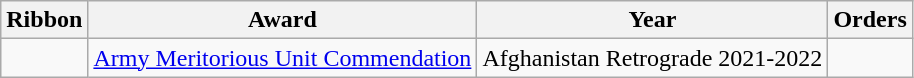<table class="wikitable">
<tr>
<th>Ribbon</th>
<th>Award</th>
<th>Year</th>
<th>Orders</th>
</tr>
<tr>
<td></td>
<td><a href='#'>Army Meritorious Unit Commendation</a></td>
<td>Afghanistan Retrograde 2021-2022</td>
<td></td>
</tr>
</table>
